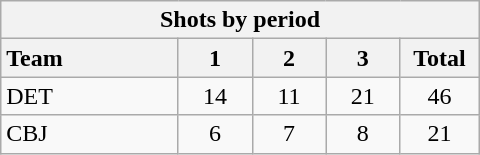<table class="wikitable" style="width:20em; text-align:right;">
<tr>
<th colspan=6>Shots by period</th>
</tr>
<tr>
<th style="width:8em; text-align:left;">Team</th>
<th style="width:3em;">1</th>
<th style="width:3em;">2</th>
<th style="width:3em;">3</th>
<th style="width:3em;">Total</th>
</tr>
<tr>
<td style="text-align:left;">DET</td>
<td align=center>14</td>
<td align=center>11</td>
<td align=center>21</td>
<td align=center>46</td>
</tr>
<tr>
<td style="text-align:left;">CBJ</td>
<td align=center>6</td>
<td align=center>7</td>
<td align=center>8</td>
<td align=center>21</td>
</tr>
</table>
